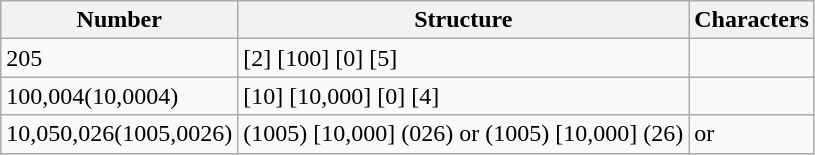<table class="wikitable">
<tr>
<th>Number</th>
<th>Structure</th>
<th>Characters</th>
</tr>
<tr>
<td>205</td>
<td>[2] [100] [0] [5]</td>
<td></td>
</tr>
<tr>
<td>100,004(10,0004)</td>
<td>[10] [10,000] [0] [4]</td>
<td></td>
</tr>
<tr>
<td>10,050,026(1005,0026)</td>
<td>(1005) [10,000] (026) or (1005) [10,000] (26)</td>
<td> or </td>
</tr>
</table>
